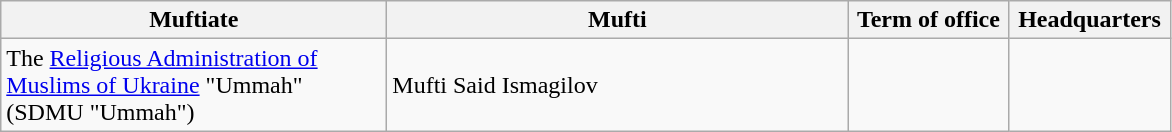<table class=wikitable>
<tr>
<th scope="row" width="250">Muftiate</th>
<th scope="row" width="300">Mufti</th>
<th scope="row" width="100">Term of office</th>
<th scope="row" width="100">Headquarters</th>
</tr>
<tr>
<td>The <a href='#'>Religious Administration of Muslims of Ukraine</a> "Ummah" (SDMU "Ummah")</td>
<td>Mufti Said Ismagilov</td>
<td></td>
<td></td>
</tr>
</table>
